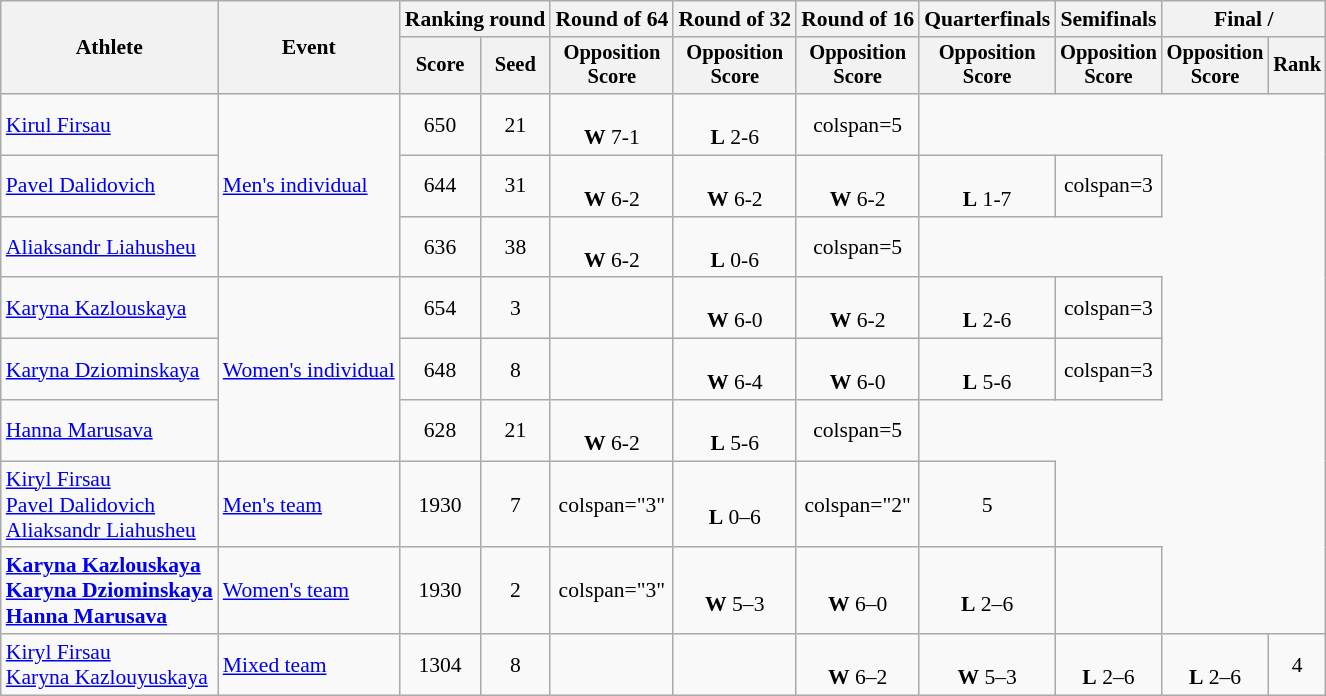<table class="wikitable" style="text-align:center; font-size:90%">
<tr>
<th rowspan="2">Athlete</th>
<th rowspan="2">Event</th>
<th colspan="2">Ranking round</th>
<th>Round of 64</th>
<th>Round of 32</th>
<th>Round of 16</th>
<th>Quarterfinals</th>
<th>Semifinals</th>
<th colspan="2">Final / </th>
</tr>
<tr style="font-size:95%">
<th>Score</th>
<th>Seed</th>
<th>Opposition<br>Score</th>
<th>Opposition<br>Score</th>
<th>Opposition<br>Score</th>
<th>Opposition<br>Score</th>
<th>Opposition<br>Score</th>
<th>Opposition<br>Score</th>
<th>Rank</th>
</tr>
<tr>
<td align="left"><a href='#'>Kirul Firsau</a></td>
<td align="left" rowspan="3"><a href='#'>Men's individual</a></td>
<td>650</td>
<td>21</td>
<td><br><strong>W</strong> 7-1</td>
<td><br><strong>L</strong> 2-6</td>
<td>colspan=5 </td>
</tr>
<tr>
<td align="left"><a href='#'>Pavel Dalidovich</a></td>
<td>644</td>
<td>31</td>
<td><br><strong>W</strong> 6-2</td>
<td><br><strong>W</strong> 6-2</td>
<td><br><strong>W</strong> 6-2</td>
<td><br><strong>L</strong> 1-7</td>
<td>colspan=3 </td>
</tr>
<tr>
<td align="left"><a href='#'>Aliaksandr Liahusheu</a></td>
<td>636</td>
<td>38</td>
<td><br><strong>W</strong> 6-2</td>
<td><br><strong>L</strong> 0-6</td>
<td>colspan=5 </td>
</tr>
<tr>
<td align="left"><a href='#'>Karyna Kazlouskaya</a></td>
<td align="left" rowspan="3"><a href='#'>Women's individual</a></td>
<td>654</td>
<td>3</td>
<td></td>
<td><br><strong>W</strong> 6-0</td>
<td><br><strong>W</strong> 6-2</td>
<td><br><strong>L</strong> 2-6</td>
<td>colspan=3 </td>
</tr>
<tr>
<td align="left"><a href='#'>Karyna Dziominskaya</a></td>
<td>648</td>
<td>8</td>
<td></td>
<td><br><strong>W</strong> 6-4</td>
<td><br><strong>W</strong> 6-0</td>
<td><br><strong>L</strong> 5-6</td>
<td>colspan=3 </td>
</tr>
<tr>
<td align="left"><a href='#'>Hanna Marusava</a></td>
<td>628</td>
<td>21</td>
<td><br><strong>W</strong> 6-2</td>
<td><br><strong>L</strong> 5-6</td>
<td>colspan=5 </td>
</tr>
<tr>
<td align="left"><a href='#'>Kiryl Firsau</a><br><a href='#'>Pavel Dalidovich</a><br><a href='#'>Aliaksandr Liahusheu</a></td>
<td align="left"><a href='#'>Men's team</a></td>
<td>1930</td>
<td>7</td>
<td>colspan="3" </td>
<td><br><strong>L</strong> 0–6</td>
<td>colspan="2" </td>
<td>5</td>
</tr>
<tr>
<td align="left"><strong><a href='#'>Karyna Kazlouskaya</a><br><a href='#'>Karyna Dziominskaya</a><br><a href='#'>Hanna Marusava</a></strong></td>
<td align="left"><a href='#'>Women's team</a></td>
<td>1930</td>
<td>2</td>
<td>colspan="3" </td>
<td><br><strong>W</strong> 5–3</td>
<td><br><strong>W</strong> 6–0</td>
<td><br><strong>L</strong> 2–6</td>
<td></td>
</tr>
<tr>
<td align="left"><a href='#'>Kiryl Firsau</a><br><a href='#'>Karyna Kazlouyuskaya</a></td>
<td align="left"><a href='#'>Mixed team</a></td>
<td>1304</td>
<td>8</td>
<td></td>
<td></td>
<td><br><strong>W</strong> 6–2</td>
<td><br><strong>W</strong> 5–3</td>
<td><br><strong>L</strong> 2–6</td>
<td><br><strong>L</strong> 2–6</td>
<td>4</td>
</tr>
</table>
